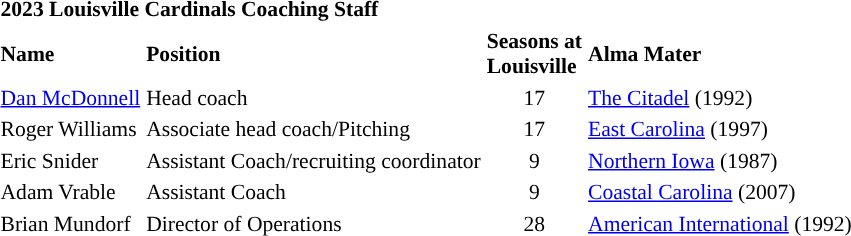<table class="toccolours" style="text-align: left; font-size:90%;">
<tr>
<th colspan="9">2023 Louisville Cardinals Coaching Staff</th>
</tr>
<tr>
<th>Name</th>
<th>Position</th>
<th>Seasons at<br>Louisville</th>
<th>Alma Mater</th>
</tr>
<tr>
<td><a href='#'>Dan McDonnell</a></td>
<td>Head coach</td>
<td align=center>17</td>
<td><a href='#'>The Citadel</a> (1992)</td>
</tr>
<tr>
<td>Roger Williams</td>
<td>Associate head coach/Pitching</td>
<td align=center>17</td>
<td><a href='#'>East Carolina</a> (1997)</td>
</tr>
<tr>
<td>Eric Snider</td>
<td>Assistant Coach/recruiting coordinator</td>
<td align=center>9</td>
<td><a href='#'>Northern Iowa</a> (1987)</td>
</tr>
<tr>
<td>Adam Vrable</td>
<td>Assistant Coach</td>
<td align=center>9</td>
<td><a href='#'>Coastal Carolina</a> (2007)</td>
</tr>
<tr>
<td>Brian Mundorf</td>
<td>Director of Operations</td>
<td align=center>28</td>
<td><a href='#'>American International</a> (1992)</td>
</tr>
</table>
